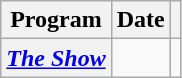<table class="wikitable plainrowheaders sortable">
<tr>
<th scope="col">Program </th>
<th scope="col">Date</th>
<th scope="col" class="unsortable"></th>
</tr>
<tr>
<th scope="row"><em><a href='#'>The Show</a></em></th>
<td></td>
<td style="text-align:center"></td>
</tr>
</table>
